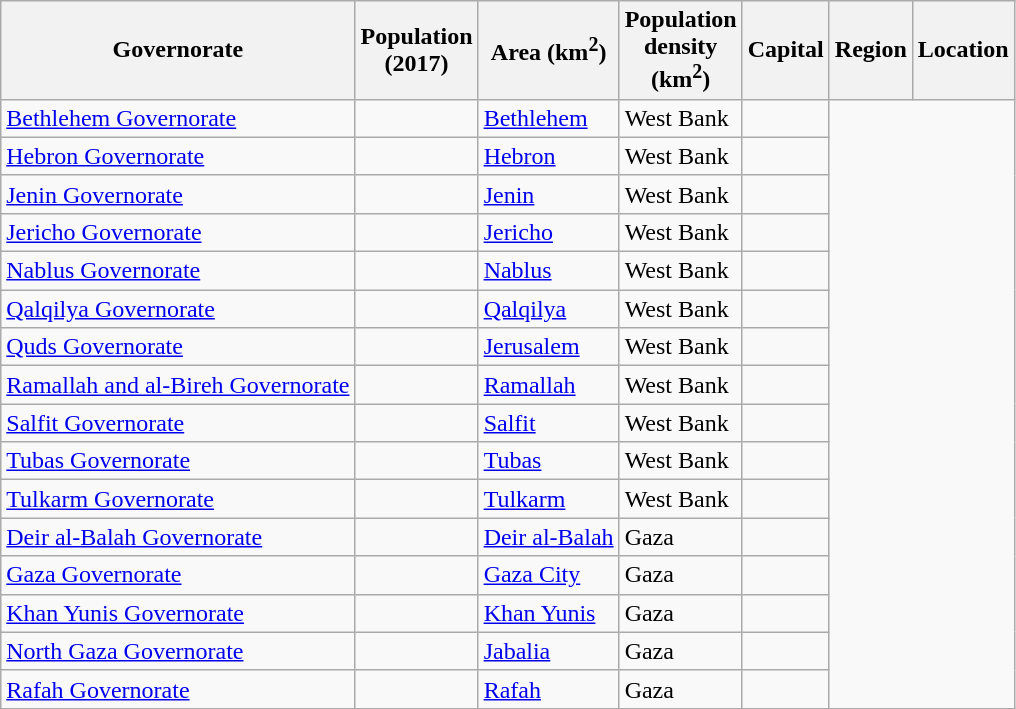<table class="wikitable sortable" style="t">
<tr>
<th>Governorate</th>
<th>Population<br>(2017)</th>
<th>Area (km<sup>2</sup>)</th>
<th>Population<br>density<br>(km<sup>2</sup>)</th>
<th>Capital</th>
<th>Region</th>
<th>Location</th>
</tr>
<tr>
<td><a href='#'>Bethlehem Governorate</a></td>
<td></td>
<td><a href='#'>Bethlehem</a></td>
<td>West Bank</td>
<td></td>
</tr>
<tr>
<td><a href='#'>Hebron Governorate</a></td>
<td></td>
<td><a href='#'>Hebron</a></td>
<td>West Bank</td>
<td></td>
</tr>
<tr>
<td><a href='#'>Jenin Governorate</a></td>
<td></td>
<td><a href='#'>Jenin</a></td>
<td>West Bank</td>
<td></td>
</tr>
<tr>
<td><a href='#'>Jericho Governorate</a></td>
<td></td>
<td><a href='#'>Jericho</a></td>
<td>West Bank</td>
<td></td>
</tr>
<tr>
<td><a href='#'>Nablus Governorate</a></td>
<td></td>
<td><a href='#'>Nablus</a></td>
<td>West Bank</td>
<td></td>
</tr>
<tr>
<td><a href='#'>Qalqilya Governorate</a></td>
<td></td>
<td><a href='#'>Qalqilya</a></td>
<td>West Bank</td>
<td></td>
</tr>
<tr>
<td><a href='#'>Quds Governorate</a></td>
<td></td>
<td><a href='#'>Jerusalem</a></td>
<td>West Bank</td>
<td></td>
</tr>
<tr>
<td><a href='#'>Ramallah and al-Bireh Governorate</a></td>
<td></td>
<td><a href='#'>Ramallah</a></td>
<td>West Bank</td>
<td></td>
</tr>
<tr>
<td><a href='#'>Salfit Governorate</a></td>
<td></td>
<td><a href='#'>Salfit</a></td>
<td>West Bank</td>
<td></td>
</tr>
<tr>
<td><a href='#'>Tubas Governorate</a></td>
<td></td>
<td><a href='#'>Tubas</a></td>
<td>West Bank</td>
<td></td>
</tr>
<tr>
<td><a href='#'>Tulkarm Governorate</a></td>
<td></td>
<td><a href='#'>Tulkarm</a></td>
<td>West Bank</td>
<td></td>
</tr>
<tr>
<td><a href='#'>Deir al-Balah Governorate</a></td>
<td></td>
<td><a href='#'>Deir al-Balah</a></td>
<td>Gaza</td>
<td></td>
</tr>
<tr>
<td><a href='#'>Gaza Governorate</a></td>
<td></td>
<td><a href='#'>Gaza City</a></td>
<td>Gaza</td>
<td></td>
</tr>
<tr>
<td><a href='#'>Khan Yunis Governorate</a></td>
<td></td>
<td><a href='#'>Khan Yunis</a></td>
<td>Gaza</td>
<td></td>
</tr>
<tr>
<td><a href='#'>North Gaza Governorate</a></td>
<td></td>
<td><a href='#'>Jabalia</a></td>
<td>Gaza</td>
<td></td>
</tr>
<tr>
<td><a href='#'>Rafah Governorate</a></td>
<td></td>
<td><a href='#'>Rafah</a></td>
<td>Gaza</td>
<td></td>
</tr>
</table>
